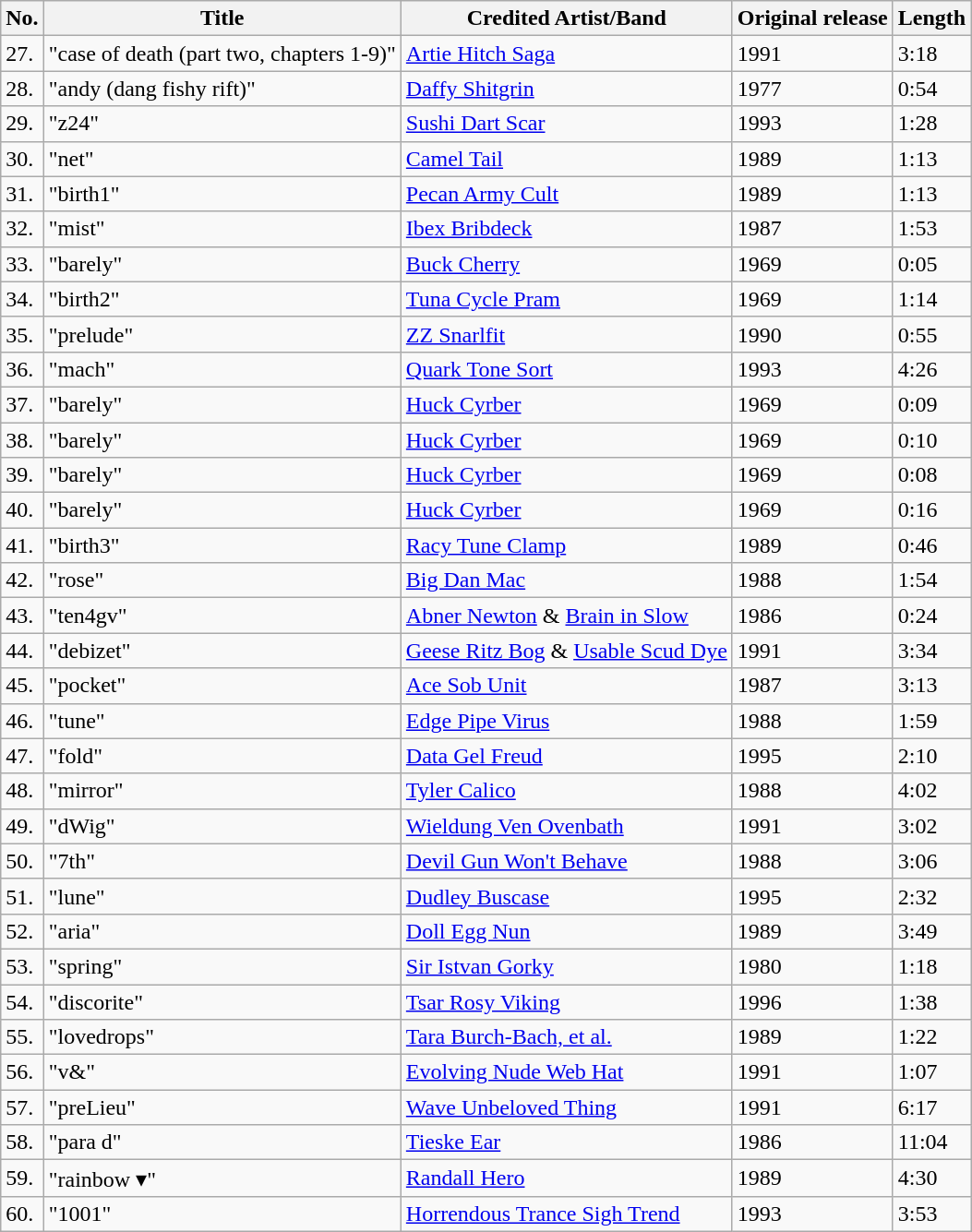<table class="wikitable">
<tr>
<th>No.</th>
<th>Title</th>
<th>Credited Artist/Band</th>
<th>Original release</th>
<th>Length</th>
</tr>
<tr>
<td>27.</td>
<td>"case of death (part two, chapters 1-9)"</td>
<td><a href='#'>Artie Hitch Saga</a></td>
<td>1991</td>
<td>3:18</td>
</tr>
<tr>
<td>28.</td>
<td>"andy (dang fishy rift)"</td>
<td><a href='#'>Daffy Shitgrin</a></td>
<td>1977</td>
<td>0:54</td>
</tr>
<tr>
<td>29.</td>
<td>"z24"</td>
<td><a href='#'>Sushi Dart Scar</a></td>
<td>1993</td>
<td>1:28</td>
</tr>
<tr>
<td>30.</td>
<td>"net"</td>
<td><a href='#'>Camel Tail</a></td>
<td>1989</td>
<td>1:13</td>
</tr>
<tr>
<td>31.</td>
<td>"birth1"</td>
<td><a href='#'>Pecan Army Cult</a></td>
<td>1989</td>
<td>1:13</td>
</tr>
<tr>
<td>32.</td>
<td>"mist"</td>
<td><a href='#'>Ibex Bribdeck</a></td>
<td>1987</td>
<td>1:53</td>
</tr>
<tr>
<td>33.</td>
<td>"barely"</td>
<td><a href='#'>Buck Cherry</a></td>
<td>1969</td>
<td>0:05</td>
</tr>
<tr>
<td>34.</td>
<td>"birth2"</td>
<td><a href='#'>Tuna Cycle Pram</a></td>
<td>1969</td>
<td>1:14</td>
</tr>
<tr>
<td>35.</td>
<td>"prelude"</td>
<td><a href='#'>ZZ Snarlfit</a></td>
<td>1990</td>
<td>0:55</td>
</tr>
<tr>
<td>36.</td>
<td>"mach"</td>
<td><a href='#'>Quark Tone Sort</a></td>
<td>1993</td>
<td>4:26</td>
</tr>
<tr>
<td>37.</td>
<td>"barely"</td>
<td><a href='#'>Huck Cyrber</a></td>
<td>1969</td>
<td>0:09</td>
</tr>
<tr>
<td>38.</td>
<td>"barely"</td>
<td><a href='#'>Huck Cyrber</a></td>
<td>1969</td>
<td>0:10</td>
</tr>
<tr>
<td>39.</td>
<td>"barely"</td>
<td><a href='#'>Huck Cyrber</a></td>
<td>1969</td>
<td>0:08</td>
</tr>
<tr>
<td>40.</td>
<td>"barely"</td>
<td><a href='#'>Huck Cyrber</a></td>
<td>1969</td>
<td>0:16</td>
</tr>
<tr>
<td>41.</td>
<td>"birth3"</td>
<td><a href='#'>Racy Tune Clamp</a></td>
<td>1989</td>
<td>0:46</td>
</tr>
<tr>
<td>42.</td>
<td>"rose"</td>
<td><a href='#'>Big Dan Mac</a></td>
<td>1988</td>
<td>1:54</td>
</tr>
<tr>
<td>43.</td>
<td>"ten4gv"</td>
<td><a href='#'>Abner Newton</a> & <a href='#'>Brain in Slow</a></td>
<td>1986</td>
<td>0:24</td>
</tr>
<tr>
<td>44.</td>
<td>"debizet"</td>
<td><a href='#'>Geese Ritz Bog</a> & <a href='#'>Usable Scud Dye</a></td>
<td>1991</td>
<td>3:34</td>
</tr>
<tr>
<td>45.</td>
<td>"pocket"</td>
<td><a href='#'>Ace Sob Unit</a></td>
<td>1987</td>
<td>3:13</td>
</tr>
<tr>
<td>46.</td>
<td>"tune"</td>
<td><a href='#'>Edge Pipe Virus</a></td>
<td>1988</td>
<td>1:59</td>
</tr>
<tr>
<td>47.</td>
<td>"fold"</td>
<td><a href='#'>Data Gel Freud</a></td>
<td>1995</td>
<td>2:10</td>
</tr>
<tr>
<td>48.</td>
<td>"mirror"</td>
<td><a href='#'>Tyler Calico</a></td>
<td>1988</td>
<td>4:02</td>
</tr>
<tr>
<td>49.</td>
<td>"dWig"</td>
<td><a href='#'>Wieldung Ven Ovenbath</a></td>
<td>1991</td>
<td>3:02</td>
</tr>
<tr>
<td>50.</td>
<td>"7th"</td>
<td><a href='#'>Devil Gun Won't Behave</a></td>
<td>1988</td>
<td>3:06</td>
</tr>
<tr>
<td>51.</td>
<td>"lune"</td>
<td><a href='#'>Dudley Buscase</a></td>
<td>1995</td>
<td>2:32</td>
</tr>
<tr>
<td>52.</td>
<td>"aria"</td>
<td><a href='#'>Doll Egg Nun</a></td>
<td>1989</td>
<td>3:49</td>
</tr>
<tr>
<td>53.</td>
<td>"spring"</td>
<td><a href='#'>Sir Istvan Gorky</a></td>
<td>1980</td>
<td>1:18</td>
</tr>
<tr>
<td>54.</td>
<td>"discorite"</td>
<td><a href='#'>Tsar Rosy Viking</a></td>
<td>1996</td>
<td>1:38</td>
</tr>
<tr>
<td>55.</td>
<td>"lovedrops"</td>
<td><a href='#'>Tara Burch-Bach, et al.</a></td>
<td>1989</td>
<td>1:22</td>
</tr>
<tr>
<td>56.</td>
<td>"v&"</td>
<td><a href='#'>Evolving Nude Web Hat</a></td>
<td>1991</td>
<td>1:07</td>
</tr>
<tr>
<td>57.</td>
<td>"preLieu"</td>
<td><a href='#'>Wave Unbeloved Thing</a></td>
<td>1991</td>
<td>6:17</td>
</tr>
<tr>
<td>58.</td>
<td>"para d"</td>
<td><a href='#'>Tieske Ear</a></td>
<td>1986</td>
<td>11:04</td>
</tr>
<tr>
<td>59.</td>
<td>"rainbow ▾"</td>
<td><a href='#'>Randall Hero</a></td>
<td>1989</td>
<td>4:30</td>
</tr>
<tr>
<td>60.</td>
<td>"1001"</td>
<td><a href='#'>Horrendous Trance Sigh Trend</a></td>
<td>1993</td>
<td>3:53</td>
</tr>
</table>
